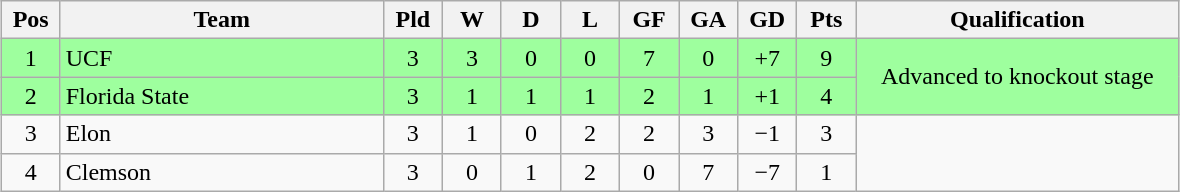<table class="wikitable" style="text-align:center; margin: 1em auto">
<tr>
<th style="width:2em">Pos</th>
<th style="width:13em">Team</th>
<th style="width:2em">Pld</th>
<th style="width:2em">W</th>
<th style="width:2em">D</th>
<th style="width:2em">L</th>
<th style="width:2em">GF</th>
<th style="width:2em">GA</th>
<th style="width:2em">GD</th>
<th style="width:2em">Pts</th>
<th style="width:13em">Qualification</th>
</tr>
<tr bgcolor="#9eff9e">
<td>1</td>
<td style="text-align:left">UCF</td>
<td>3</td>
<td>3</td>
<td>0</td>
<td>0</td>
<td>7</td>
<td>0</td>
<td>+7</td>
<td>9</td>
<td rowspan="2">Advanced to knockout stage</td>
</tr>
<tr bgcolor="#9eff9e">
<td>2</td>
<td style="text-align:left">Florida State</td>
<td>3</td>
<td>1</td>
<td>1</td>
<td>1</td>
<td>2</td>
<td>1</td>
<td>+1</td>
<td>4</td>
</tr>
<tr>
<td>3</td>
<td style="text-align:left">Elon</td>
<td>3</td>
<td>1</td>
<td>0</td>
<td>2</td>
<td>2</td>
<td>3</td>
<td>−1</td>
<td>3</td>
<td rowspan="2"></td>
</tr>
<tr>
<td>4</td>
<td style="text-align:left">Clemson</td>
<td>3</td>
<td>0</td>
<td>1</td>
<td>2</td>
<td>0</td>
<td>7</td>
<td>−7</td>
<td>1</td>
</tr>
</table>
